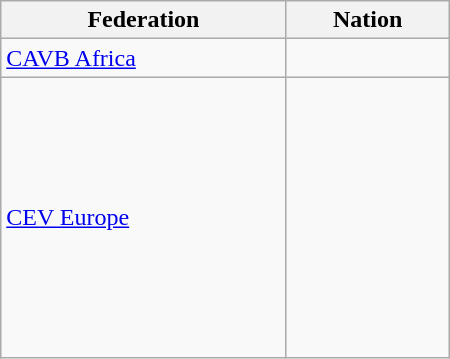<table class="wikitable"  style="width:300px;">
<tr>
<th>Federation</th>
<th>Nation</th>
</tr>
<tr>
<td><a href='#'>CAVB Africa</a></td>
<td></td>
</tr>
<tr>
<td><a href='#'>CEV Europe</a></td>
<td><br><br><br><br><br><br><br><br><br><br></td>
</tr>
</table>
